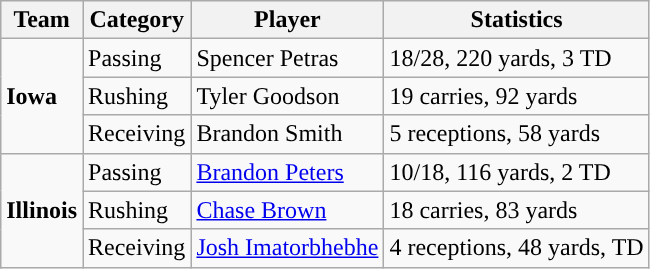<table class="wikitable" style="float: left;">
<tr>
<th>Team</th>
<th>Category</th>
<th>Player</th>
<th>Statistics</th>
</tr>
<tr>
<td rowspan=3><strong>Iowa</strong></td>
<td>Passing</td>
<td>Spencer Petras</td>
<td>18/28, 220 yards, 3 TD</td>
</tr>
<tr>
<td>Rushing</td>
<td>Tyler Goodson</td>
<td>19 carries, 92 yards</td>
</tr>
<tr>
<td>Receiving</td>
<td>Brandon Smith</td>
<td>5 receptions, 58 yards</td>
</tr>
<tr>
<td rowspan=3><strong>Illinois</strong></td>
<td>Passing</td>
<td><a href='#'>Brandon Peters</a></td>
<td>10/18, 116 yards, 2 TD</td>
</tr>
<tr>
<td>Rushing</td>
<td><a href='#'>Chase Brown</a></td>
<td>18 carries, 83 yards</td>
</tr>
<tr>
<td>Receiving</td>
<td><a href='#'>Josh Imatorbhebhe</a></td>
<td>4 receptions, 48 yards, TD</td>
</tr>
</table>
